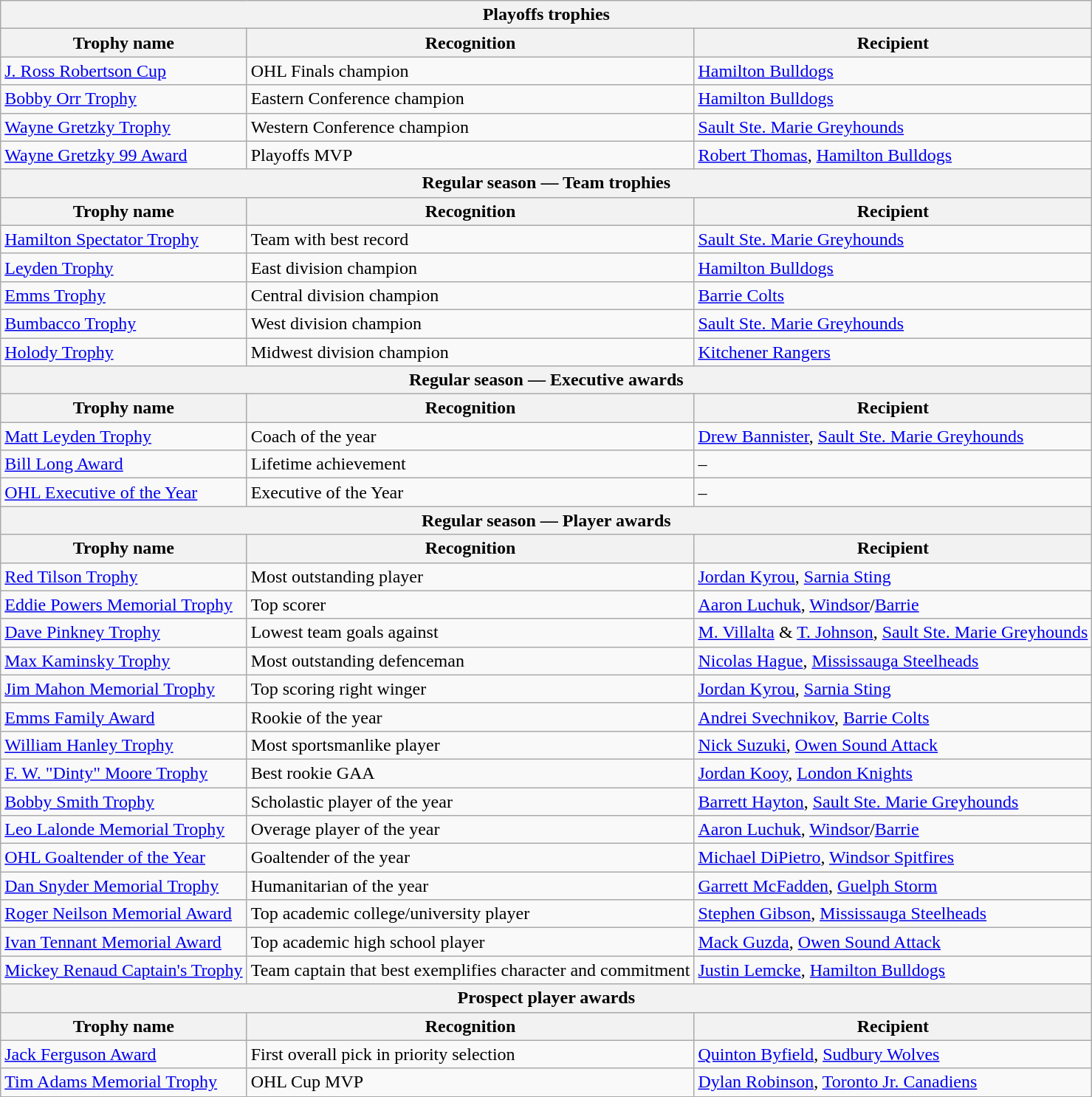<table class="wikitable">
<tr>
<th colspan="3">Playoffs trophies</th>
</tr>
<tr>
<th>Trophy name</th>
<th>Recognition</th>
<th>Recipient</th>
</tr>
<tr>
<td><a href='#'>J. Ross Robertson Cup</a></td>
<td>OHL Finals champion</td>
<td><a href='#'>Hamilton Bulldogs</a></td>
</tr>
<tr>
<td><a href='#'>Bobby Orr Trophy</a></td>
<td>Eastern Conference champion</td>
<td><a href='#'>Hamilton Bulldogs</a></td>
</tr>
<tr>
<td><a href='#'>Wayne Gretzky Trophy</a></td>
<td>Western Conference champion</td>
<td><a href='#'>Sault Ste. Marie Greyhounds</a></td>
</tr>
<tr>
<td><a href='#'>Wayne Gretzky 99 Award</a></td>
<td>Playoffs MVP</td>
<td><a href='#'>Robert Thomas</a>, <a href='#'>Hamilton Bulldogs</a></td>
</tr>
<tr>
<th colspan="3">Regular season — Team trophies</th>
</tr>
<tr>
<th>Trophy name</th>
<th>Recognition</th>
<th>Recipient</th>
</tr>
<tr>
<td><a href='#'>Hamilton Spectator Trophy</a></td>
<td>Team with best record</td>
<td><a href='#'>Sault Ste. Marie Greyhounds</a></td>
</tr>
<tr>
<td><a href='#'>Leyden Trophy</a></td>
<td>East division champion</td>
<td><a href='#'>Hamilton Bulldogs</a></td>
</tr>
<tr>
<td><a href='#'>Emms Trophy</a></td>
<td>Central division champion</td>
<td><a href='#'>Barrie Colts</a></td>
</tr>
<tr>
<td><a href='#'>Bumbacco Trophy</a></td>
<td>West division champion</td>
<td><a href='#'>Sault Ste. Marie Greyhounds</a></td>
</tr>
<tr>
<td><a href='#'>Holody Trophy</a></td>
<td>Midwest division champion</td>
<td><a href='#'>Kitchener Rangers</a></td>
</tr>
<tr>
<th colspan="3">Regular season — Executive awards</th>
</tr>
<tr>
<th>Trophy name</th>
<th>Recognition</th>
<th>Recipient</th>
</tr>
<tr>
<td><a href='#'>Matt Leyden Trophy</a></td>
<td>Coach of the year</td>
<td><a href='#'>Drew Bannister</a>, <a href='#'>Sault Ste. Marie Greyhounds</a></td>
</tr>
<tr>
<td><a href='#'>Bill Long Award</a></td>
<td>Lifetime achievement</td>
<td>–</td>
</tr>
<tr>
<td><a href='#'>OHL Executive of the Year</a></td>
<td>Executive of the Year</td>
<td>–</td>
</tr>
<tr>
<th colspan="3">Regular season — Player awards</th>
</tr>
<tr>
<th>Trophy name</th>
<th>Recognition</th>
<th>Recipient</th>
</tr>
<tr>
<td><a href='#'>Red Tilson Trophy</a></td>
<td>Most outstanding player</td>
<td><a href='#'>Jordan Kyrou</a>, <a href='#'>Sarnia Sting</a></td>
</tr>
<tr>
<td><a href='#'>Eddie Powers Memorial Trophy</a></td>
<td>Top scorer</td>
<td><a href='#'>Aaron Luchuk</a>, <a href='#'>Windsor</a>/<a href='#'>Barrie</a></td>
</tr>
<tr>
<td><a href='#'>Dave Pinkney Trophy</a></td>
<td>Lowest team goals against</td>
<td><a href='#'>M. Villalta</a> & <a href='#'>T. Johnson</a>, <a href='#'>Sault Ste. Marie Greyhounds</a></td>
</tr>
<tr>
<td><a href='#'>Max Kaminsky Trophy</a></td>
<td>Most outstanding defenceman</td>
<td><a href='#'>Nicolas Hague</a>, <a href='#'>Mississauga Steelheads</a></td>
</tr>
<tr>
<td><a href='#'>Jim Mahon Memorial Trophy</a></td>
<td>Top scoring right winger</td>
<td><a href='#'>Jordan Kyrou</a>, <a href='#'>Sarnia Sting</a></td>
</tr>
<tr>
<td><a href='#'>Emms Family Award</a></td>
<td>Rookie of the year</td>
<td><a href='#'>Andrei Svechnikov</a>, <a href='#'>Barrie Colts</a></td>
</tr>
<tr>
<td><a href='#'>William Hanley Trophy</a></td>
<td>Most sportsmanlike player</td>
<td><a href='#'>Nick Suzuki</a>, <a href='#'>Owen Sound Attack</a></td>
</tr>
<tr>
<td><a href='#'>F. W. "Dinty" Moore Trophy</a></td>
<td>Best rookie GAA</td>
<td><a href='#'>Jordan Kooy</a>, <a href='#'>London Knights</a></td>
</tr>
<tr>
<td><a href='#'>Bobby Smith Trophy</a></td>
<td>Scholastic player of the year</td>
<td><a href='#'>Barrett Hayton</a>, <a href='#'>Sault Ste. Marie Greyhounds</a></td>
</tr>
<tr>
<td><a href='#'>Leo Lalonde Memorial Trophy</a></td>
<td>Overage player of the year</td>
<td><a href='#'>Aaron Luchuk</a>, <a href='#'>Windsor</a>/<a href='#'>Barrie</a></td>
</tr>
<tr>
<td><a href='#'>OHL Goaltender of the Year</a></td>
<td>Goaltender of the year</td>
<td><a href='#'>Michael DiPietro</a>, <a href='#'>Windsor Spitfires</a></td>
</tr>
<tr>
<td><a href='#'>Dan Snyder Memorial Trophy</a></td>
<td>Humanitarian of the year</td>
<td><a href='#'>Garrett McFadden</a>, <a href='#'>Guelph Storm</a></td>
</tr>
<tr>
<td><a href='#'>Roger Neilson Memorial Award</a></td>
<td>Top academic college/university player</td>
<td><a href='#'>Stephen Gibson</a>, <a href='#'>Mississauga Steelheads</a></td>
</tr>
<tr>
<td><a href='#'>Ivan Tennant Memorial Award</a></td>
<td>Top academic high school player</td>
<td><a href='#'>Mack Guzda</a>, <a href='#'>Owen Sound Attack</a></td>
</tr>
<tr>
<td><a href='#'>Mickey Renaud Captain's Trophy</a></td>
<td>Team captain that best exemplifies character and commitment</td>
<td><a href='#'>Justin Lemcke</a>, <a href='#'>Hamilton Bulldogs</a></td>
</tr>
<tr>
<th colspan="3">Prospect player awards</th>
</tr>
<tr>
<th>Trophy name</th>
<th>Recognition</th>
<th>Recipient</th>
</tr>
<tr>
<td><a href='#'>Jack Ferguson Award</a></td>
<td>First overall pick in priority selection</td>
<td><a href='#'>Quinton Byfield</a>, <a href='#'>Sudbury Wolves</a></td>
</tr>
<tr>
<td><a href='#'>Tim Adams Memorial Trophy</a></td>
<td>OHL Cup MVP</td>
<td><a href='#'>Dylan Robinson</a>, <a href='#'>Toronto Jr. Canadiens</a></td>
</tr>
</table>
